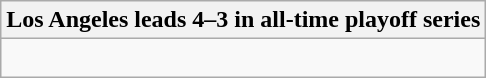<table class="wikitable collapsible collapsed">
<tr>
<th>Los Angeles leads 4–3 in all-time playoff series</th>
</tr>
<tr>
<td><br>





</td>
</tr>
</table>
